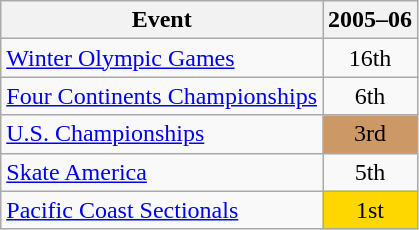<table class="wikitable" style="text-align:center">
<tr>
<th>Event</th>
<th>2005–06</th>
</tr>
<tr>
<td align=left><a href='#'>Winter Olympic Games</a></td>
<td>16th</td>
</tr>
<tr>
<td align=left><a href='#'>Four Continents Championships</a></td>
<td>6th</td>
</tr>
<tr>
<td align=left><a href='#'>U.S. Championships</a></td>
<td bgcolor=cc9966>3rd</td>
</tr>
<tr>
<td align=left><a href='#'>Skate America</a></td>
<td>5th</td>
</tr>
<tr>
<td align=left><a href='#'>Pacific Coast Sectionals</a></td>
<td bgcolor=gold>1st</td>
</tr>
</table>
